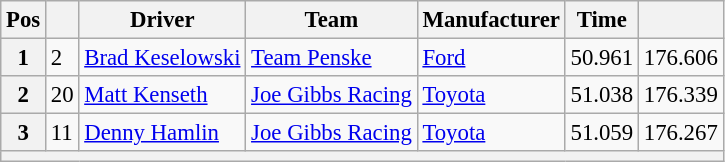<table class="wikitable" style="font-size:95%">
<tr>
<th>Pos</th>
<th></th>
<th>Driver</th>
<th>Team</th>
<th>Manufacturer</th>
<th>Time</th>
<th></th>
</tr>
<tr>
<th>1</th>
<td>2</td>
<td><a href='#'>Brad Keselowski</a></td>
<td><a href='#'>Team Penske</a></td>
<td><a href='#'>Ford</a></td>
<td>50.961</td>
<td>176.606</td>
</tr>
<tr>
<th>2</th>
<td>20</td>
<td><a href='#'>Matt Kenseth</a></td>
<td><a href='#'>Joe Gibbs Racing</a></td>
<td><a href='#'>Toyota</a></td>
<td>51.038</td>
<td>176.339</td>
</tr>
<tr>
<th>3</th>
<td>11</td>
<td><a href='#'>Denny Hamlin</a></td>
<td><a href='#'>Joe Gibbs Racing</a></td>
<td><a href='#'>Toyota</a></td>
<td>51.059</td>
<td>176.267</td>
</tr>
<tr>
<th colspan="7"></th>
</tr>
</table>
